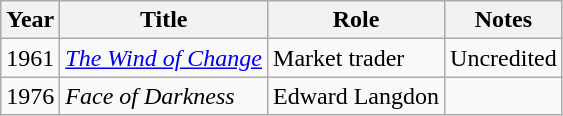<table class="wikitable sortable">
<tr>
<th>Year</th>
<th>Title</th>
<th>Role</th>
<th class="unsortable">Notes</th>
</tr>
<tr>
<td>1961</td>
<td><em><a href='#'>The Wind of Change</a></em></td>
<td>Market trader</td>
<td>Uncredited</td>
</tr>
<tr>
<td>1976</td>
<td><em>Face of Darkness</em></td>
<td>Edward Langdon</td>
<td></td>
</tr>
</table>
